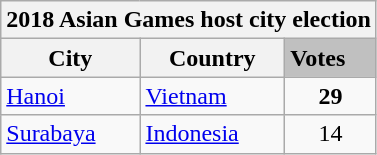<table class="wikitable">
<tr>
<th colspan=3>2018 Asian Games host city election</th>
</tr>
<tr>
<th>City</th>
<th>Country</th>
<td bgcolor="silver"><strong>Votes</strong></td>
</tr>
<tr>
<td><a href='#'>Hanoi</a></td>
<td> <a href='#'>Vietnam</a></td>
<td align="center"><strong>29</strong></td>
</tr>
<tr>
<td><a href='#'>Surabaya</a></td>
<td> <a href='#'>Indonesia</a></td>
<td align="center">14</td>
</tr>
</table>
